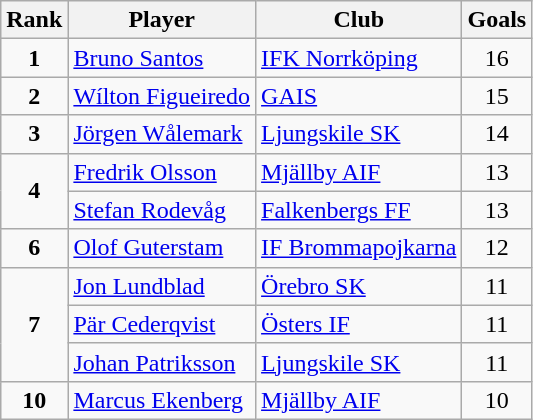<table class="wikitable" style="text-align:center">
<tr>
<th>Rank</th>
<th>Player</th>
<th>Club</th>
<th>Goals</th>
</tr>
<tr>
<td><strong>1</strong></td>
<td align="left"> <a href='#'>Bruno Santos</a></td>
<td align="left"><a href='#'>IFK Norrköping</a></td>
<td>16</td>
</tr>
<tr>
<td><strong>2</strong></td>
<td align="left"> <a href='#'>Wílton Figueiredo</a></td>
<td align="left"><a href='#'>GAIS</a></td>
<td>15</td>
</tr>
<tr>
<td><strong>3</strong></td>
<td align="left"> <a href='#'>Jörgen Wålemark</a></td>
<td align="left"><a href='#'>Ljungskile SK</a></td>
<td>14</td>
</tr>
<tr>
<td rowspan="2"><strong>4</strong></td>
<td align="left"> <a href='#'>Fredrik Olsson</a></td>
<td align="left"><a href='#'>Mjällby AIF</a></td>
<td>13</td>
</tr>
<tr>
<td align="left"> <a href='#'>Stefan Rodevåg</a></td>
<td align="left"><a href='#'>Falkenbergs FF</a></td>
<td>13</td>
</tr>
<tr>
<td><strong>6</strong></td>
<td align="left"> <a href='#'>Olof Guterstam</a></td>
<td align="left"><a href='#'>IF Brommapojkarna</a></td>
<td>12</td>
</tr>
<tr>
<td rowspan="3"><strong>7</strong></td>
<td align="left"> <a href='#'>Jon Lundblad</a></td>
<td align="left"><a href='#'>Örebro SK</a></td>
<td>11</td>
</tr>
<tr>
<td align="left"> <a href='#'>Pär Cederqvist</a></td>
<td align="left"><a href='#'>Östers IF</a></td>
<td>11</td>
</tr>
<tr>
<td align="left"> <a href='#'>Johan Patriksson</a></td>
<td align="left"><a href='#'>Ljungskile SK</a></td>
<td>11</td>
</tr>
<tr>
<td><strong>10</strong></td>
<td align="left"> <a href='#'>Marcus Ekenberg</a></td>
<td align="left"><a href='#'>Mjällby AIF</a></td>
<td>10</td>
</tr>
</table>
